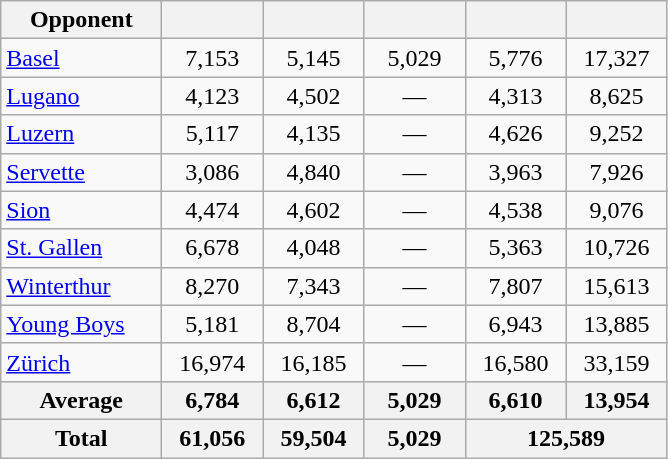<table class="wikitable sortable" style="text-align:center">
<tr>
<th width=100>Opponent</th>
<th width=60></th>
<th width=60></th>
<th width=60></th>
<th width=60></th>
<th width=60></th>
</tr>
<tr>
<td align=left><a href='#'>Basel</a></td>
<td>7,153</td>
<td>5,145</td>
<td>5,029</td>
<td>5,776</td>
<td>17,327</td>
</tr>
<tr>
<td align=left><a href='#'>Lugano</a></td>
<td>4,123</td>
<td>4,502</td>
<td>—</td>
<td>4,313</td>
<td>8,625</td>
</tr>
<tr>
<td align=left><a href='#'>Luzern</a></td>
<td>5,117</td>
<td>4,135</td>
<td>—</td>
<td>4,626</td>
<td>9,252</td>
</tr>
<tr>
<td align=left><a href='#'>Servette</a></td>
<td>3,086</td>
<td>4,840</td>
<td>—</td>
<td>3,963</td>
<td>7,926</td>
</tr>
<tr>
<td align=left><a href='#'>Sion</a></td>
<td>4,474</td>
<td>4,602</td>
<td>—</td>
<td>4,538</td>
<td>9,076</td>
</tr>
<tr>
<td align=left><a href='#'>St. Gallen</a></td>
<td>6,678</td>
<td>4,048</td>
<td>—</td>
<td>5,363</td>
<td>10,726</td>
</tr>
<tr>
<td align=left><a href='#'>Winterthur</a></td>
<td>8,270</td>
<td>7,343</td>
<td>—</td>
<td>7,807</td>
<td>15,613</td>
</tr>
<tr>
<td align=left><a href='#'>Young Boys</a></td>
<td>5,181</td>
<td>8,704</td>
<td>—</td>
<td>6,943</td>
<td>13,885</td>
</tr>
<tr>
<td align=left><a href='#'>Zürich</a></td>
<td>16,974</td>
<td>16,185</td>
<td>—</td>
<td>16,580</td>
<td>33,159</td>
</tr>
<tr class=sortbottom>
<th>Average</th>
<th>6,784</th>
<th>6,612</th>
<th>5,029</th>
<th>6,610</th>
<th>13,954</th>
</tr>
<tr class=sortbottom>
<th>Total</th>
<th>61,056</th>
<th>59,504</th>
<th>5,029</th>
<th colspan=2>125,589</th>
</tr>
</table>
